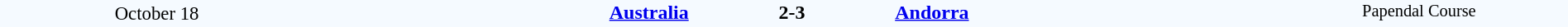<table style="width: 100%; background:#F5FAFF;" cellspacing="0">
<tr>
<td style=font-size:95% align=center rowspan=3 width=20%>October 18</td>
</tr>
<tr>
<td width=24% align=right><strong><a href='#'>Australia</a></strong> </td>
<td align=center width=13%><strong>2-3</strong></td>
<td width=24%> <strong><a href='#'>Andorra</a></strong></td>
<td style=font-size:85% rowspan=3 valign=top align=center>Papendal Course</td>
</tr>
<tr style=font-size:85%>
<td align=right valign=top></td>
<td></td>
<td valign=top></td>
</tr>
</table>
